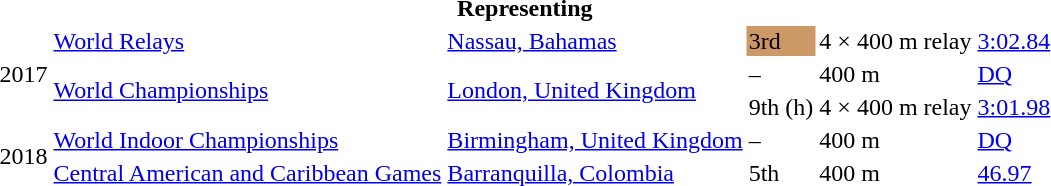<table>
<tr>
<th colspan="6">Representing </th>
</tr>
<tr>
<td rowspan=3>2017</td>
<td><a href='#'>World Relays</a></td>
<td><a href='#'>Nassau, Bahamas</a></td>
<td bgcolor=cc9966>3rd</td>
<td>4 × 400 m relay</td>
<td><a href='#'>3:02.84</a></td>
</tr>
<tr>
<td rowspan=2><a href='#'>World Championships</a></td>
<td rowspan=2><a href='#'>London, United Kingdom</a></td>
<td>–</td>
<td>400 m</td>
<td><a href='#'>DQ</a></td>
</tr>
<tr>
<td>9th (h)</td>
<td>4 × 400 m relay</td>
<td><a href='#'>3:01.98</a></td>
</tr>
<tr>
<td rowspan=2>2018</td>
<td><a href='#'>World Indoor Championships</a></td>
<td><a href='#'>Birmingham, United Kingdom</a></td>
<td>–</td>
<td>400 m</td>
<td><a href='#'>DQ</a></td>
</tr>
<tr>
<td><a href='#'>Central American and Caribbean Games</a></td>
<td><a href='#'>Barranquilla, Colombia</a></td>
<td>5th</td>
<td>400 m</td>
<td><a href='#'>46.97</a></td>
</tr>
</table>
